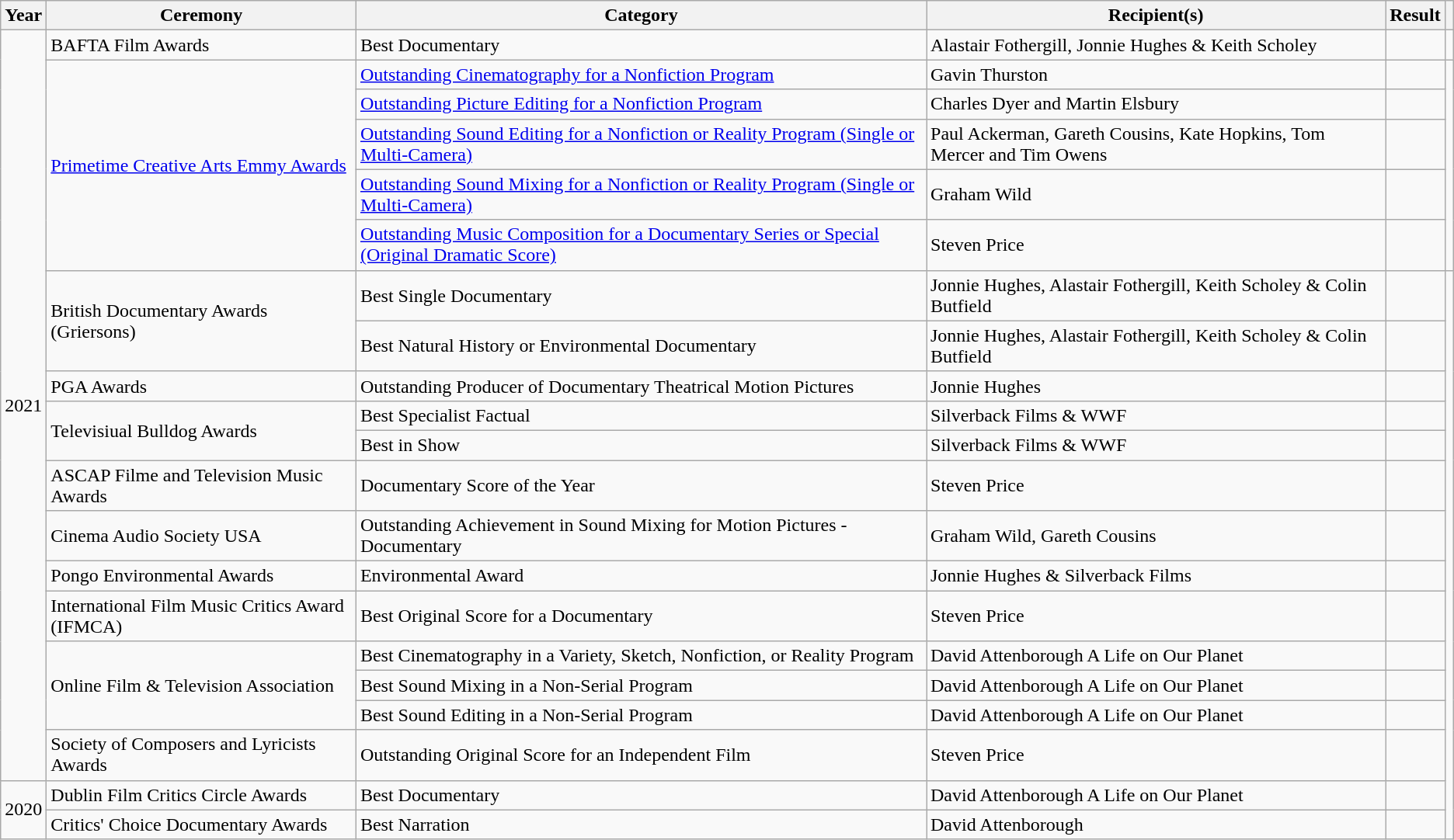<table class="wikitable plainrowheaders">
<tr>
<th scope="col">Year</th>
<th scope="col">Ceremony</th>
<th scope="col">Category</th>
<th scope="col">Recipient(s)</th>
<th scope="col">Result</th>
<th scope="col"></th>
</tr>
<tr>
<td rowspan="19">2021</td>
<td>BAFTA Film Awards</td>
<td>Best Documentary</td>
<td Alastair Fothergill, Jonnie Hughes, Keith Scholey>Alastair Fothergill, Jonnie Hughes & Keith Scholey</td>
<td></td>
</tr>
<tr>
<td rowspan="5" scope="row"><a href='#'>Primetime Creative Arts Emmy Awards</a></td>
<td><a href='#'>Outstanding Cinematography for a Nonfiction Program</a></td>
<td>Gavin Thurston</td>
<td></td>
<td rowspan="5" align="center"></td>
</tr>
<tr>
<td><a href='#'>Outstanding Picture Editing for a Nonfiction Program</a></td>
<td>Charles Dyer and Martin Elsbury</td>
<td></td>
</tr>
<tr>
<td><a href='#'>Outstanding Sound Editing for a Nonfiction or Reality Program (Single or Multi-Camera)</a></td>
<td>Paul Ackerman, Gareth Cousins, Kate Hopkins, Tom Mercer and Tim Owens</td>
<td></td>
</tr>
<tr>
<td><a href='#'>Outstanding Sound Mixing for a Nonfiction or Reality Program (Single or Multi-Camera)</a></td>
<td>Graham Wild</td>
<td></td>
</tr>
<tr>
<td><a href='#'>Outstanding Music Composition for a Documentary Series or Special (Original Dramatic Score)</a></td>
<td>Steven Price</td>
<td></td>
</tr>
<tr>
<td rowspan="2">British Documentary Awards (Griersons)</td>
<td>Best Single Documentary</td>
<td Jonnie Hughes, Alastair Fothergill, Keith Scholey & Colin Butfeld>Jonnie Hughes, Alastair Fothergill, Keith Scholey & Colin Butfield</td>
<td></td>
</tr>
<tr>
<td>Best Natural History or Environmental Documentary</td>
<td Jonnie Hughes, Alastair Fothergill, Keith Scholey & Colin Butfeld>Jonnie Hughes, Alastair Fothergill, Keith Scholey & Colin Butfield</td>
<td></td>
</tr>
<tr>
<td>PGA Awards</td>
<td>Outstanding Producer of Documentary Theatrical Motion Pictures</td>
<td Jonnie Hughes>Jonnie Hughes</td>
<td></td>
</tr>
<tr>
<td rowspan="2">Televisiual Bulldog Awards</td>
<td>Best Specialist Factual</td>
<td Silverback Films & WWF>Silverback Films & WWF</td>
<td></td>
</tr>
<tr>
<td>Best in Show</td>
<td>Silverback Films & WWF</td>
<td></td>
</tr>
<tr>
<td>ASCAP Filme and Television Music Awards</td>
<td>Documentary Score of the Year</td>
<td Steven Price>Steven Price</td>
<td></td>
</tr>
<tr>
<td>Cinema Audio Society USA</td>
<td>Outstanding Achievement in Sound Mixing for Motion Pictures - Documentary</td>
<td Graham Wild, Gareth Cousins>Graham Wild, Gareth Cousins</td>
<td></td>
</tr>
<tr>
<td>Pongo Environmental Awards</td>
<td>Environmental Award</td>
<td Jonnie Hughes & Silverback Films>Jonnie Hughes & Silverback Films</td>
<td></td>
</tr>
<tr>
<td>International Film Music Critics Award (IFMCA)</td>
<td>Best Original Score for a Documentary</td>
<td Steven Price>Steven Price</td>
<td></td>
</tr>
<tr>
<td rowspan="3">Online Film & Television Association</td>
<td>Best Cinematography in a Variety, Sketch, Nonfiction, or Reality Program</td>
<td>David Attenborough A Life on Our Planet</td>
<td></td>
</tr>
<tr>
<td>Best Sound Mixing in a Non-Serial Program</td>
<td>David Attenborough A Life on Our Planet</td>
<td></td>
</tr>
<tr>
<td>Best Sound Editing in a Non-Serial Program</td>
<td>David Attenborough A Life on Our Planet</td>
<td></td>
</tr>
<tr>
<td>Society of Composers and Lyricists Awards</td>
<td>Outstanding Original Score for an Independent Film</td>
<td Steven Price>Steven Price</td>
<td></td>
</tr>
<tr>
<td rowspan="2">2020</td>
<td>Dublin Film Critics Circle Awards</td>
<td>Best Documentary</td>
<td>David Attenborough A Life on Our Planet</td>
<td></td>
</tr>
<tr>
<td>Critics' Choice Documentary Awards</td>
<td>Best Narration</td>
<td David Attenborough>David Attenborough</td>
<td></td>
</tr>
</table>
